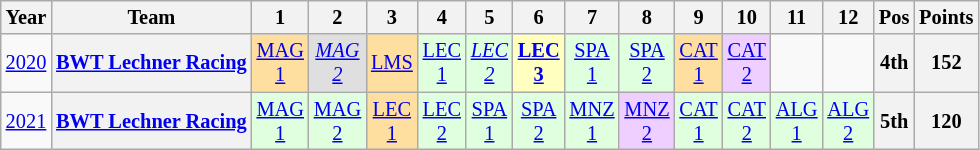<table class="wikitable" style="text-align:center; font-size:85%">
<tr>
<th>Year</th>
<th>Team</th>
<th>1</th>
<th>2</th>
<th>3</th>
<th>4</th>
<th>5</th>
<th>6</th>
<th>7</th>
<th>8</th>
<th>9</th>
<th>10</th>
<th>11</th>
<th>12</th>
<th>Pos</th>
<th>Points</th>
</tr>
<tr>
<td><a href='#'>2020</a></td>
<th nowrap><a href='#'>BWT Lechner Racing</a></th>
<td style="background:#FFDF9F;"><a href='#'>MAG<br>1</a><br></td>
<td style="background:#DFDFDF;"><em><a href='#'>MAG<br>2</a></em><br></td>
<td style="background:#FFDF9F;"><a href='#'>LMS</a><br></td>
<td style="background:#DFFFDF;"><a href='#'>LEC<br>1</a><br></td>
<td style="background:#DFFFDF;"><em><a href='#'>LEC<br>2</a></em><br></td>
<td style="background:#FFFFBF;"><strong><a href='#'>LEC<br>3</a></strong><br></td>
<td style="background:#DFFFDF;"><a href='#'>SPA<br>1</a><br></td>
<td style="background:#DFFFDF;"><a href='#'>SPA<br>2</a><br></td>
<td style="background:#FFDF9F;"><a href='#'>CAT<br>1</a><br></td>
<td style="background:#EFCFFF;"><a href='#'>CAT<br>2</a><br></td>
<td></td>
<td></td>
<th>4th</th>
<th>152</th>
</tr>
<tr>
<td><a href='#'>2021</a></td>
<th nowrap><a href='#'>BWT Lechner Racing</a></th>
<td style="background:#DFFFDF;"><a href='#'>MAG<br>1</a><br></td>
<td style="background:#DFFFDF;"><a href='#'>MAG<br>2</a><br></td>
<td style="background:#FFDF9F;"><a href='#'>LEC<br>1</a><br></td>
<td style="background:#DFFFDF;"><a href='#'>LEC<br>2</a><br></td>
<td style="background:#DFFFDF;"><a href='#'>SPA<br>1</a><br></td>
<td style="background:#DFFFDF;"><a href='#'>SPA<br>2</a><br></td>
<td style="background:#DFFFDF;"><a href='#'>MNZ<br>1</a><br></td>
<td style="background:#EFCFFF;"><a href='#'>MNZ<br>2</a><br></td>
<td style="background:#DFFFDF;"><a href='#'>CAT<br>1</a><br></td>
<td style="background:#DFFFDF;"><a href='#'>CAT<br>2</a><br></td>
<td style="background:#DFFFDF;"><a href='#'>ALG<br>1</a><br></td>
<td style="background:#DFFFDF;"><a href='#'>ALG<br>2</a><br></td>
<th>5th</th>
<th>120</th>
</tr>
</table>
